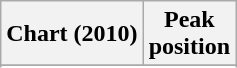<table class="wikitable sortable plainrowheaders">
<tr>
<th>Chart (2010)</th>
<th>Peak<br>position</th>
</tr>
<tr>
</tr>
<tr>
</tr>
<tr>
</tr>
<tr>
</tr>
</table>
